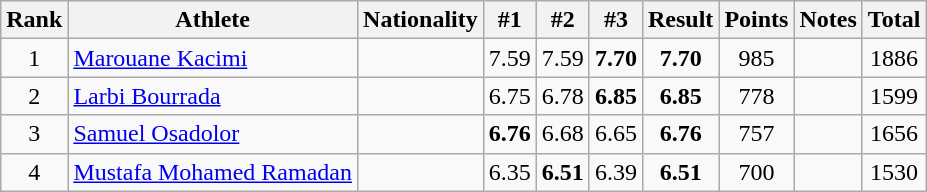<table class="wikitable sortable" style="text-align:center">
<tr>
<th>Rank</th>
<th>Athlete</th>
<th>Nationality</th>
<th>#1</th>
<th>#2</th>
<th>#3</th>
<th>Result</th>
<th>Points</th>
<th>Notes</th>
<th>Total</th>
</tr>
<tr>
<td>1</td>
<td align=left><a href='#'>Marouane Kacimi</a></td>
<td align=left></td>
<td>7.59</td>
<td>7.59</td>
<td><strong>7.70</strong></td>
<td><strong>7.70</strong></td>
<td>985</td>
<td></td>
<td>1886</td>
</tr>
<tr>
<td>2</td>
<td align=left><a href='#'>Larbi Bourrada</a></td>
<td align=left></td>
<td>6.75</td>
<td>6.78</td>
<td><strong>6.85</strong></td>
<td><strong>6.85</strong></td>
<td>778</td>
<td></td>
<td>1599</td>
</tr>
<tr>
<td>3</td>
<td align=left><a href='#'>Samuel Osadolor</a></td>
<td align=left></td>
<td><strong>6.76</strong></td>
<td>6.68</td>
<td>6.65</td>
<td><strong>6.76</strong></td>
<td>757</td>
<td></td>
<td>1656</td>
</tr>
<tr>
<td>4</td>
<td align=left><a href='#'>Mustafa Mohamed Ramadan</a></td>
<td align=left></td>
<td>6.35</td>
<td><strong>6.51</strong></td>
<td>6.39</td>
<td><strong>6.51</strong></td>
<td>700</td>
<td></td>
<td>1530</td>
</tr>
</table>
